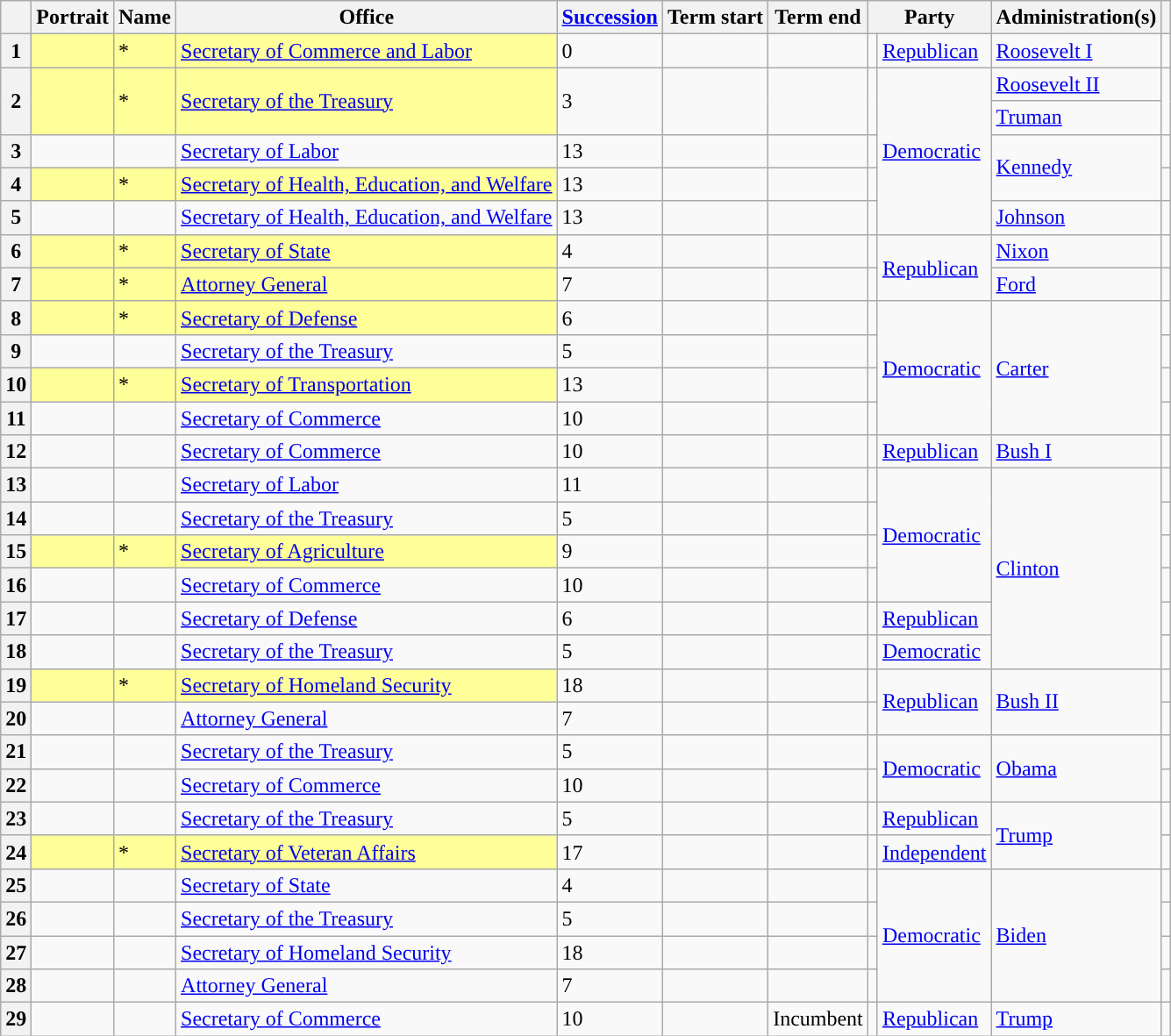<table class="wikitable sortable">
<tr>
<th scope="col"></th>
<th scope="col">Portrait</th>
<th scope="col">Name</th>
<th scope="col">Office</th>
<th scope="col"><a href='#'>Succession</a></th>
<th scope="col">Term start</th>
<th scope="col">Term end</th>
<th scope="col" colspan=2>Party</th>
<th scope="col">Administration(s)</th>
<th scope="col" class="unsortable"></th>
</tr>
<tr>
<th scope="row">1</th>
<td bgcolor="#FFFF99" data-sort-value="Straus, Oscar"></td>
<td bgcolor="#FFFF99">*</td>
<td bgcolor="#FFFF99"><a href='#'>Secretary of Commerce and Labor</a></td>
<td>0</td>
<td></td>
<td></td>
<td style="background-color:"></td>
<td><a href='#'>Republican</a></td>
<td><a href='#'>Roosevelt I</a></td>
<td align="center"></td>
</tr>
<tr>
<th scope="row" rowspan=2>2</th>
<td bgcolor="#FFFF99" rowspan=2 data-sort-value="Morgenthau, Henry"></td>
<td bgcolor="#FFFF99" rowspan=2>*</td>
<td bgcolor="#FFFF99" rowspan=2><a href='#'>Secretary of the Treasury</a></td>
<td rowspan=2>3</td>
<td rowspan=2></td>
<td rowspan=2></td>
<td rowspan=2 style="background-color:"></td>
<td rowspan=5><a href='#'>Democratic</a></td>
<td><a href='#'>Roosevelt II</a></td>
<td align="center" rowspan=2></td>
</tr>
<tr>
<td><a href='#'>Truman</a></td>
</tr>
<tr>
<th scope="row">3</th>
<td data-sort-value="Goldberg, Arthur"></td>
<td></td>
<td><a href='#'>Secretary of Labor</a></td>
<td>13</td>
<td></td>
<td></td>
<td style="background-color:"></td>
<td rowspan=2><a href='#'>Kennedy</a></td>
<td align="center"></td>
</tr>
<tr>
<th scope="row">4</th>
<td bgcolor="#FFFF99" data-sort-value="Ribicoff, Abraham"></td>
<td bgcolor="#FFFF99">*</td>
<td bgcolor="#FFFF99"><a href='#'>Secretary of Health, Education, and Welfare</a></td>
<td>13</td>
<td></td>
<td></td>
<td style="background-color:"></td>
<td align="center"></td>
</tr>
<tr>
<th scope="row">5</th>
<td data-sort-value="Cohen, Wilbur"></td>
<td></td>
<td><a href='#'>Secretary of Health, Education, and Welfare</a></td>
<td>13</td>
<td></td>
<td></td>
<td style="background-color:"></td>
<td><a href='#'>Johnson</a></td>
<td align="center"></td>
</tr>
<tr>
<th scope="row" rowspan=2>6</th>
<td bgcolor="#FFFF99" rowspan=2 data-sort-value="Kissinger, Henry"></td>
<td bgcolor="#FFFF99" rowspan=2>*</td>
<td bgcolor="#FFFF99" rowspan=2><a href='#'>Secretary of State</a></td>
<td rowspan=2>4</td>
<td rowspan=2></td>
<td rowspan=2></td>
<td rowspan=2 style="background-color:"></td>
<td rowspan=3><a href='#'>Republican</a></td>
<td><a href='#'>Nixon</a></td>
<td align="center" rowspan=2></td>
</tr>
<tr>
<td rowspan=2><a href='#'>Ford</a></td>
</tr>
<tr>
<th scope="row">7</th>
<td bgcolor="#FFFF99" data-sort-value="Cohen, Wilbur"></td>
<td bgcolor="#FFFF99">*</td>
<td bgcolor="#FFFF99"><a href='#'>Attorney General</a></td>
<td>7</td>
<td></td>
<td></td>
<td style="background-color:"></td>
<td align="center"></td>
</tr>
<tr>
<th scope="row">8</th>
<td bgcolor="#FFFF99" data-sort-value="Brown, Harold"></td>
<td bgcolor="#FFFF99">*</td>
<td bgcolor="#FFFF99"><a href='#'>Secretary of Defense</a></td>
<td>6</td>
<td></td>
<td></td>
<td style="background-color:"></td>
<td rowspan=4><a href='#'>Democratic</a></td>
<td rowspan=4><a href='#'>Carter</a></td>
<td align="center"></td>
</tr>
<tr>
<th scope="row">9</th>
<td data-sort-value="Blumenthal, W. Michael"></td>
<td></td>
<td><a href='#'>Secretary of the Treasury</a></td>
<td>5</td>
<td></td>
<td></td>
<td style="background-color:"></td>
<td align="center"></td>
</tr>
<tr>
<th scope="row">10</th>
<td bgcolor="#FFFF99" data-sort-value="Goldschmidt, Neil"></td>
<td bgcolor="#FFFF99">*</td>
<td bgcolor="#FFFF99"><a href='#'>Secretary of Transportation</a></td>
<td>13</td>
<td></td>
<td></td>
<td style="background-color:"></td>
<td align="center"></td>
</tr>
<tr>
<th scope="row">11</th>
<td data-sort-value="Klutznick, Philip"></td>
<td></td>
<td><a href='#'>Secretary of Commerce</a></td>
<td>10</td>
<td></td>
<td></td>
<td style="background-color:"></td>
<td align="center"></td>
</tr>
<tr>
<th scope="row">12</th>
<td data-sort-value="Mosbacher, Robert"></td>
<td></td>
<td><a href='#'>Secretary of Commerce</a></td>
<td>10</td>
<td></td>
<td></td>
<td style="background-color:"></td>
<td><a href='#'>Republican</a></td>
<td><a href='#'>Bush I</a></td>
<td align="center"></td>
</tr>
<tr>
<th scope="row">13</th>
<td data-sort-value="Reich, Robert"></td>
<td></td>
<td><a href='#'>Secretary of Labor</a></td>
<td>11</td>
<td></td>
<td></td>
<td style="background-color:"></td>
<td rowspan=4><a href='#'>Democratic</a></td>
<td rowspan=6><a href='#'>Clinton</a></td>
<td align="center"></td>
</tr>
<tr>
<th scope="row">14</th>
<td data-sort-value="Rubin, Robert"></td>
<td></td>
<td><a href='#'>Secretary of the Treasury</a></td>
<td>5</td>
<td></td>
<td></td>
<td style="background-color:"></td>
<td align="center"></td>
</tr>
<tr>
<th scope="row">15</th>
<td bgcolor="#FFFF99" data-sort-value="Glickman, Dan"></td>
<td bgcolor="#FFFF99">*</td>
<td bgcolor="#FFFF99"><a href='#'>Secretary of Agriculture</a></td>
<td>9</td>
<td></td>
<td></td>
<td style="background-color:"></td>
<td align="center"></td>
</tr>
<tr>
<th scope="row">16</th>
<td data-sort-value="Kantor, Mickey"></td>
<td></td>
<td><a href='#'>Secretary of Commerce</a></td>
<td>10</td>
<td></td>
<td></td>
<td style="background-color:"></td>
<td align="center"></td>
</tr>
<tr>
<th scope="row">17</th>
<td data-sort-value="Cohen, William"></td>
<td></td>
<td><a href='#'>Secretary of Defense</a></td>
<td>6</td>
<td></td>
<td></td>
<td style="background-color:"></td>
<td><a href='#'>Republican</a></td>
<td align="center"></td>
</tr>
<tr>
<th scope="row">18</th>
<td data-sort-value="Summers, Larry"></td>
<td></td>
<td><a href='#'>Secretary of the Treasury</a></td>
<td>5</td>
<td></td>
<td></td>
<td style="background-color:"></td>
<td><a href='#'>Democratic</a></td>
<td align="center"></td>
</tr>
<tr>
<th scope="row">19</th>
<td bgcolor="#FFFF99" data-sort-value="Chertoff, Michael"></td>
<td bgcolor="#FFFF99">*</td>
<td bgcolor="#FFFF99"><a href='#'>Secretary of Homeland Security</a></td>
<td>18</td>
<td></td>
<td></td>
<td style="background-color:"></td>
<td rowspan=2><a href='#'>Republican</a></td>
<td rowspan=2><a href='#'>Bush II</a></td>
<td align="center"></td>
</tr>
<tr>
<th scope="row">20</th>
<td data-sort-value="Mukasey, Michael"></td>
<td></td>
<td><a href='#'>Attorney General</a></td>
<td>7</td>
<td></td>
<td></td>
<td style="background-color:"></td>
<td align="center"></td>
</tr>
<tr>
<th scope="row">21</th>
<td data-sort-value="Lew, Jack"></td>
<td></td>
<td><a href='#'>Secretary of the Treasury</a></td>
<td>5</td>
<td></td>
<td></td>
<td style="background-color:"></td>
<td rowspan=2><a href='#'>Democratic</a></td>
<td rowspan=2><a href='#'>Obama</a></td>
<td align="center"></td>
</tr>
<tr>
<th scope="row">22</th>
<td data-sort-value="Pritzker, Penny"></td>
<td></td>
<td><a href='#'>Secretary of Commerce</a></td>
<td>10</td>
<td></td>
<td></td>
<td style="background-color:"></td>
<td align="center"></td>
</tr>
<tr>
<th scope="row">23</th>
<td data-sort-value="Munchin, Steven"></td>
<td></td>
<td><a href='#'>Secretary of the Treasury</a></td>
<td>5</td>
<td></td>
<td></td>
<td style="background-color:"></td>
<td><a href='#'>Republican</a></td>
<td rowspan=2><a href='#'>Trump</a></td>
<td align="center"></td>
</tr>
<tr>
<th scope="row">24</th>
<td bgcolor="#FFFF99" data-sort-value="Shulkin, David"></td>
<td bgcolor="#FFFF99">*</td>
<td bgcolor="#FFFF99"><a href='#'>Secretary of Veteran Affairs</a></td>
<td>17</td>
<td></td>
<td></td>
<td style="background-color:"></td>
<td><a href='#'>Independent</a></td>
<td align="center"></td>
</tr>
<tr>
<th scope="row">25</th>
<td data-sort-value="Blinken, Antony"></td>
<td></td>
<td><a href='#'>Secretary of State</a></td>
<td>4</td>
<td></td>
<td></td>
<td style="background-color:"></td>
<td rowspan=4><a href='#'>Democratic</a></td>
<td rowspan=4><a href='#'>Biden</a></td>
<td align="center"></td>
</tr>
<tr>
<th scope="row">26</th>
<td data-sort-value="Yellen, Janet"></td>
<td></td>
<td><a href='#'>Secretary of the Treasury</a></td>
<td>5</td>
<td></td>
<td></td>
<td style="background-color:"></td>
<td align="center"></td>
</tr>
<tr>
<th scope="row">27</th>
<td data-sort-value="Mayorkas, Alejandro"></td>
<td></td>
<td><a href='#'>Secretary of Homeland Security</a></td>
<td>18</td>
<td></td>
<td></td>
<td style="background-color:"></td>
<td align="center"></td>
</tr>
<tr>
<th scope="row">28</th>
<td data-sort-value="Garland, Merrick"></td>
<td></td>
<td><a href='#'>Attorney General</a></td>
<td>7</td>
<td></td>
<td></td>
<td style="background-color:"></td>
<td align="center"></td>
</tr>
<tr>
<th scope="row">29</th>
<td data-sort-value="Lutnick, Howard"></td>
<td></td>
<td><a href='#'>Secretary of Commerce</a></td>
<td>10</td>
<td></td>
<td>Incumbent</td>
<td style="background-color:"></td>
<td><a href='#'>Republican</a></td>
<td><a href='#'>Trump</a></td>
<td align="center"></td>
</tr>
</table>
